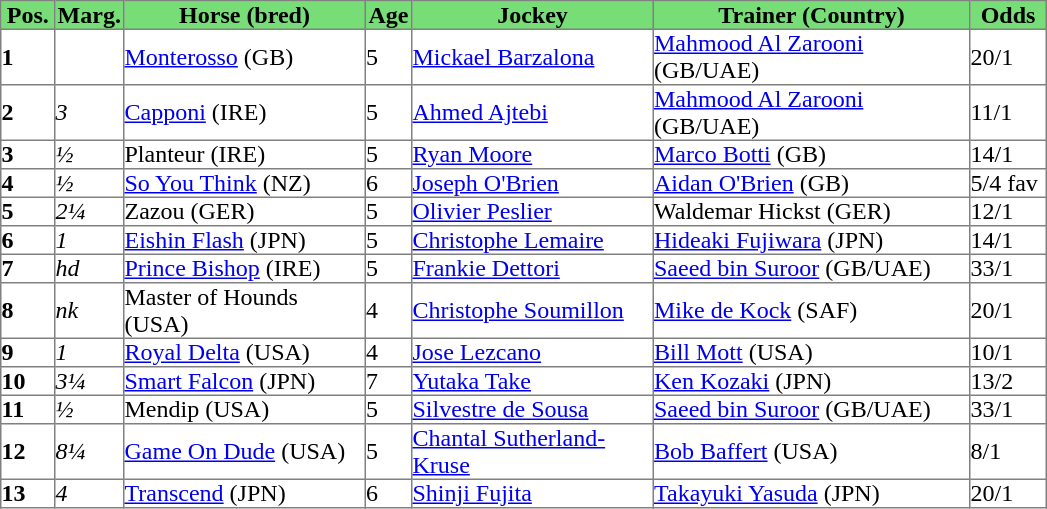<table class = "sortable" | border="1" cellpadding="0" style="border-collapse: collapse;">
<tr style="background:#7d7; text-align:center;">
<th style="width:35px;"><strong>Pos.</strong></th>
<th style="width:45px;"><strong>Marg.</strong></th>
<th style="width:160px;"><strong>Horse (bred)</strong></th>
<th style="width:30px;"><strong>Age</strong></th>
<th style="width:160px;"><strong>Jockey</strong></th>
<th style="width:210px;"><strong>Trainer (Country)</strong></th>
<th style="width:50px;"><strong>Odds</strong></th>
</tr>
<tr>
<td><strong>1</strong></td>
<td></td>
<td><a href='#'>Monterosso</a> (GB)</td>
<td>5</td>
<td><a href='#'>Mickael Barzalona</a></td>
<td><a href='#'>Mahmood Al Zarooni</a> (GB/UAE)</td>
<td>20/1</td>
</tr>
<tr>
<td><strong>2</strong></td>
<td><em>3</em></td>
<td><a href='#'>Capponi</a> (IRE)</td>
<td>5</td>
<td><a href='#'>Ahmed Ajtebi</a></td>
<td><a href='#'>Mahmood Al Zarooni</a> (GB/UAE)</td>
<td>11/1</td>
</tr>
<tr>
<td><strong>3</strong></td>
<td><em>½</em></td>
<td>Planteur (IRE)</td>
<td>5</td>
<td><a href='#'>Ryan Moore</a></td>
<td><a href='#'>Marco Botti</a> (GB)</td>
<td>14/1</td>
</tr>
<tr>
<td><strong>4</strong></td>
<td><em>½</em></td>
<td><a href='#'>So You Think</a> (NZ)</td>
<td>6</td>
<td><a href='#'>Joseph O'Brien</a></td>
<td><a href='#'>Aidan O'Brien</a> (GB)</td>
<td>5/4 fav</td>
</tr>
<tr>
<td><strong>5</strong></td>
<td><em>2¼</em></td>
<td>Zazou (GER)</td>
<td>5</td>
<td><a href='#'>Olivier Peslier</a></td>
<td>Waldemar Hickst (GER)</td>
<td>12/1</td>
</tr>
<tr>
<td><strong>6</strong></td>
<td><em>1</em></td>
<td><a href='#'>Eishin Flash</a> (JPN)</td>
<td>5</td>
<td><a href='#'>Christophe Lemaire</a></td>
<td><a href='#'>Hideaki Fujiwara</a> (JPN)</td>
<td>14/1</td>
</tr>
<tr>
<td><strong>7</strong></td>
<td><em>hd</em></td>
<td><a href='#'>Prince Bishop</a> (IRE)</td>
<td>5</td>
<td><a href='#'>Frankie Dettori</a></td>
<td><a href='#'>Saeed bin Suroor</a> (GB/UAE)</td>
<td>33/1</td>
</tr>
<tr>
<td><strong>8</strong></td>
<td><em>nk</em></td>
<td>Master of Hounds (USA)</td>
<td>4</td>
<td><a href='#'>Christophe Soumillon</a></td>
<td><a href='#'>Mike de Kock</a> (SAF)</td>
<td>20/1</td>
</tr>
<tr>
<td><strong>9</strong></td>
<td><em>1</em></td>
<td><a href='#'>Royal Delta</a> (USA)</td>
<td>4</td>
<td><a href='#'>Jose Lezcano</a></td>
<td><a href='#'>Bill Mott</a> (USA)</td>
<td>10/1</td>
</tr>
<tr>
<td><strong>10</strong></td>
<td><em>3¼</em></td>
<td><a href='#'>Smart Falcon</a> (JPN)</td>
<td>7</td>
<td><a href='#'>Yutaka Take</a></td>
<td><a href='#'>Ken Kozaki</a> (JPN)</td>
<td>13/2</td>
</tr>
<tr>
<td><strong>11</strong></td>
<td><em>½</em></td>
<td>Mendip (USA)</td>
<td>5</td>
<td><a href='#'>Silvestre de Sousa</a></td>
<td><a href='#'>Saeed bin Suroor</a> (GB/UAE)</td>
<td>33/1</td>
</tr>
<tr>
<td><strong>12</strong></td>
<td><em>8¼</em></td>
<td><a href='#'>Game On Dude</a> (USA)</td>
<td>5</td>
<td><a href='#'>Chantal Sutherland-Kruse</a></td>
<td><a href='#'>Bob Baffert</a> (USA)</td>
<td>8/1</td>
</tr>
<tr>
<td><strong>13</strong></td>
<td><em>4</em></td>
<td><a href='#'>Transcend</a> (JPN)</td>
<td>6</td>
<td><a href='#'>Shinji Fujita</a></td>
<td><a href='#'>Takayuki Yasuda</a> (JPN)</td>
<td>20/1</td>
</tr>
</table>
